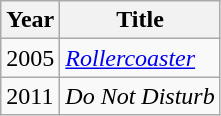<table class="wikitable">
<tr>
<th>Year</th>
<th>Title</th>
</tr>
<tr>
<td>2005</td>
<td><em><a href='#'>Rollercoaster</a></em></td>
</tr>
<tr>
<td>2011</td>
<td><em>Do Not Disturb</em></td>
</tr>
</table>
